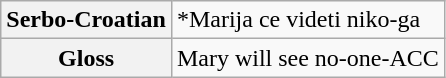<table class="wikitable">
<tr>
<th>Serbo-Croatian</th>
<td>*Marija ce videti niko-ga</td>
</tr>
<tr>
<th>Gloss</th>
<td>Mary    will see   no-one-ACC</td>
</tr>
</table>
